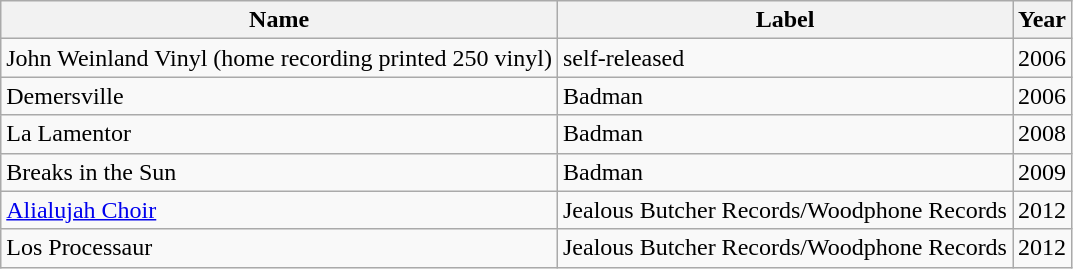<table class="wikitable" border="1">
<tr>
<th>Name</th>
<th>Label</th>
<th>Year</th>
</tr>
<tr>
<td>John Weinland Vinyl (home recording printed 250 vinyl)</td>
<td>self-released</td>
<td>2006</td>
</tr>
<tr>
<td>Demersville</td>
<td>Badman</td>
<td>2006</td>
</tr>
<tr>
<td>La Lamentor</td>
<td>Badman</td>
<td>2008</td>
</tr>
<tr>
<td>Breaks in the Sun</td>
<td>Badman</td>
<td>2009</td>
</tr>
<tr>
<td><a href='#'>Alialujah Choir</a></td>
<td>Jealous Butcher Records/Woodphone Records</td>
<td>2012</td>
</tr>
<tr>
<td>Los Processaur</td>
<td>Jealous Butcher Records/Woodphone Records</td>
<td>2012</td>
</tr>
</table>
